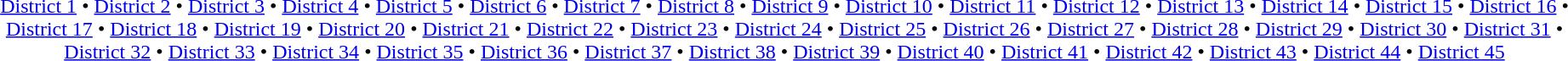<table id=toc class=toc summary=Contents>
<tr>
<td align=center><br><a href='#'>District 1</a> • <a href='#'>District 2</a> • <a href='#'>District 3</a> • <a href='#'>District 4</a> • <a href='#'>District 5</a> • <a href='#'>District 6</a> • <a href='#'>District 7</a> • <a href='#'>District 8</a> • <a href='#'>District 9</a> • <a href='#'>District 10</a> • <a href='#'>District 11</a> •
<a href='#'>District 12</a> • <a href='#'>District 13</a> • <a href='#'>District 14</a> •
<a href='#'>District 15</a> • <a href='#'>District 16</a> • <a href='#'>District 17</a> •
<a href='#'>District 18</a> • <a href='#'>District 19</a> • <a href='#'>District 20</a> • <a href='#'>District 21</a> • <a href='#'>District 22</a> • <a href='#'>District 23</a> • <a href='#'>District 24</a> • <a href='#'>District 25</a> • <a href='#'>District 26</a> • <a href='#'>District 27</a> • <a href='#'>District 28</a> • <a href='#'>District 29</a> • <a href='#'>District 30</a> • <a href='#'>District 31</a> • <a href='#'>District 32</a> • <a href='#'>District 33</a> • <a href='#'>District 34</a> • <a href='#'>District 35</a> • <a href='#'>District 36</a> • <a href='#'>District 37</a> • <a href='#'>District 38</a> • <a href='#'>District 39</a> • <a href='#'>District 40</a> • <a href='#'>District 41</a> • <a href='#'>District 42</a> • <a href='#'>District 43</a> • <a href='#'>District 44</a> • <a href='#'>District 45</a></td>
</tr>
</table>
